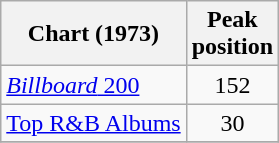<table class="wikitable">
<tr>
<th>Chart (1973)</th>
<th>Peak<br>position</th>
</tr>
<tr>
<td><a href='#'><em>Billboard</em> 200</a></td>
<td align="center">152</td>
</tr>
<tr>
<td><a href='#'>Top R&B Albums</a></td>
<td align="center">30</td>
</tr>
<tr>
</tr>
</table>
